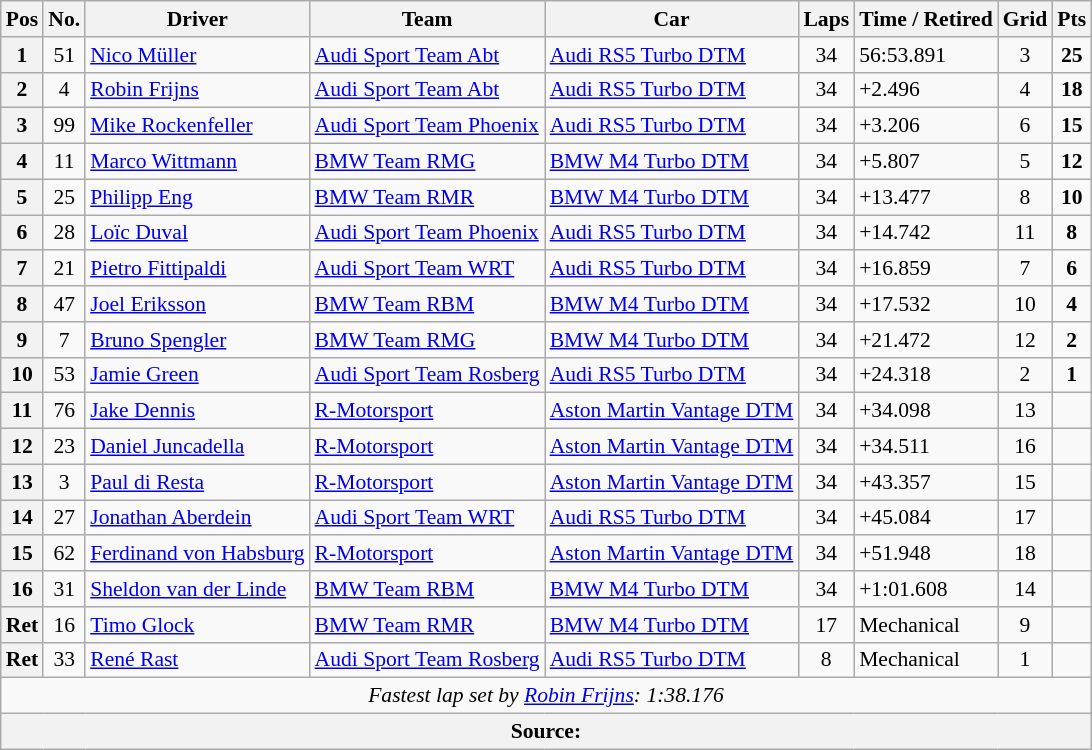<table class="wikitable" style="font-size:90%;">
<tr>
<th>Pos</th>
<th>No.</th>
<th>Driver</th>
<th>Team</th>
<th>Car</th>
<th>Laps</th>
<th>Time / Retired</th>
<th>Grid</th>
<th>Pts</th>
</tr>
<tr>
<th>1</th>
<td align="center">51</td>
<td> <a href='#'>Nico Müller</a></td>
<td><a href='#'>Audi Sport Team Abt</a></td>
<td><a href='#'>Audi RS5 Turbo DTM</a></td>
<td align="center">34</td>
<td>56:53.891</td>
<td align="center">3</td>
<td align="center"><strong>25</strong></td>
</tr>
<tr>
<th>2</th>
<td align="center">4</td>
<td> <a href='#'>Robin Frijns</a></td>
<td><a href='#'>Audi Sport Team Abt</a></td>
<td><a href='#'>Audi RS5 Turbo DTM</a></td>
<td align="center">34</td>
<td>+2.496</td>
<td align="center">4</td>
<td align="center"><strong>18</strong></td>
</tr>
<tr>
<th>3</th>
<td align="center">99</td>
<td> <a href='#'>Mike Rockenfeller</a></td>
<td><a href='#'>Audi Sport Team Phoenix</a></td>
<td><a href='#'>Audi RS5 Turbo DTM</a></td>
<td align="center">34</td>
<td>+3.206</td>
<td align="center">6</td>
<td align="center"><strong>15</strong></td>
</tr>
<tr>
<th>4</th>
<td align="center">11</td>
<td> <a href='#'>Marco Wittmann</a></td>
<td><a href='#'>BMW Team RMG</a></td>
<td><a href='#'>BMW M4 Turbo DTM</a></td>
<td align="center">34</td>
<td>+5.807</td>
<td align="center">5</td>
<td align="center"><strong>12</strong></td>
</tr>
<tr>
<th>5</th>
<td align="center">25</td>
<td> <a href='#'>Philipp Eng</a></td>
<td><a href='#'>BMW Team RMR</a></td>
<td><a href='#'>BMW M4 Turbo DTM</a></td>
<td align="center">34</td>
<td>+13.477</td>
<td align="center">8</td>
<td align="center"><strong>10</strong></td>
</tr>
<tr>
<th>6</th>
<td align="center">28</td>
<td> <a href='#'>Loïc Duval</a></td>
<td><a href='#'>Audi Sport Team Phoenix</a></td>
<td><a href='#'>Audi RS5 Turbo DTM</a></td>
<td align="center">34</td>
<td>+14.742</td>
<td align="center">11</td>
<td align="center"><strong>8</strong></td>
</tr>
<tr>
<th>7</th>
<td align="center">21</td>
<td> <a href='#'>Pietro Fittipaldi</a></td>
<td><a href='#'>Audi Sport Team WRT</a></td>
<td><a href='#'>Audi RS5 Turbo DTM</a></td>
<td align="center">34</td>
<td>+16.859</td>
<td align="center">7</td>
<td align="center"><strong>6</strong></td>
</tr>
<tr>
<th>8</th>
<td align="center">47</td>
<td> <a href='#'>Joel Eriksson</a></td>
<td><a href='#'>BMW Team RBM</a></td>
<td><a href='#'>BMW M4 Turbo DTM</a></td>
<td align="center">34</td>
<td>+17.532</td>
<td align="center">10</td>
<td align="center"><strong>4</strong></td>
</tr>
<tr>
<th>9</th>
<td align="center">7</td>
<td> <a href='#'>Bruno Spengler</a></td>
<td><a href='#'>BMW Team RMG</a></td>
<td><a href='#'>BMW M4 Turbo DTM</a></td>
<td align="center">34</td>
<td>+21.472</td>
<td align="center">12</td>
<td align="center"><strong>2</strong></td>
</tr>
<tr>
<th>10</th>
<td align="center">53</td>
<td> <a href='#'>Jamie Green</a></td>
<td><a href='#'>Audi Sport Team Rosberg</a></td>
<td><a href='#'>Audi RS5 Turbo DTM</a></td>
<td align="center">34</td>
<td>+24.318</td>
<td align="center">2</td>
<td align="center"><strong>1</strong></td>
</tr>
<tr>
<th>11</th>
<td align="center">76</td>
<td> <a href='#'>Jake Dennis</a></td>
<td><a href='#'>R-Motorsport</a></td>
<td><a href='#'>Aston Martin Vantage DTM</a></td>
<td align="center">34</td>
<td>+34.098</td>
<td align="center">13</td>
<td align="center"></td>
</tr>
<tr>
<th>12</th>
<td align="center">23</td>
<td> <a href='#'>Daniel Juncadella</a></td>
<td><a href='#'>R-Motorsport</a></td>
<td><a href='#'>Aston Martin Vantage DTM</a></td>
<td align="center">34</td>
<td>+34.511</td>
<td align="center">16</td>
<td align="center"></td>
</tr>
<tr>
<th>13</th>
<td align="center">3</td>
<td> <a href='#'>Paul di Resta</a></td>
<td><a href='#'>R-Motorsport</a></td>
<td><a href='#'>Aston Martin Vantage DTM</a></td>
<td align="center">34</td>
<td>+43.357</td>
<td align="center">15</td>
<td align="center"></td>
</tr>
<tr>
<th>14</th>
<td align="center">27</td>
<td> <a href='#'>Jonathan Aberdein</a></td>
<td><a href='#'>Audi Sport Team WRT</a></td>
<td><a href='#'>Audi RS5 Turbo DTM</a></td>
<td align="center">34</td>
<td>+45.084</td>
<td align="center">17</td>
<td align="center"></td>
</tr>
<tr>
<th>15</th>
<td align="center">62</td>
<td> <a href='#'>Ferdinand von Habsburg</a></td>
<td><a href='#'>R-Motorsport</a></td>
<td><a href='#'>Aston Martin Vantage DTM</a></td>
<td align="center">34</td>
<td>+51.948</td>
<td align="center">18</td>
<td align="center"></td>
</tr>
<tr>
<th>16</th>
<td align="center">31</td>
<td> <a href='#'>Sheldon van der Linde</a></td>
<td><a href='#'>BMW Team RBM</a></td>
<td><a href='#'>BMW M4 Turbo DTM</a></td>
<td align="center">34</td>
<td>+1:01.608</td>
<td align="center">14</td>
<td align="center"></td>
</tr>
<tr>
<th>Ret</th>
<td align="center">16</td>
<td> <a href='#'>Timo Glock</a></td>
<td><a href='#'>BMW Team RMR</a></td>
<td><a href='#'>BMW M4 Turbo DTM</a></td>
<td align="center">17</td>
<td>Mechanical</td>
<td align="center">9</td>
<td align="center"></td>
</tr>
<tr>
<th>Ret</th>
<td align="center">33</td>
<td> <a href='#'>René Rast</a></td>
<td><a href='#'>Audi Sport Team Rosberg</a></td>
<td><a href='#'>Audi RS5 Turbo DTM</a></td>
<td align="center">8</td>
<td>Mechanical</td>
<td align="center">1</td>
<td align="center"></td>
</tr>
<tr>
<td colspan=9 align=center><em>Fastest lap set by <a href='#'>Robin Frijns</a>: 1:38.176</em></td>
</tr>
<tr>
<th colspan=9>Source:</th>
</tr>
</table>
